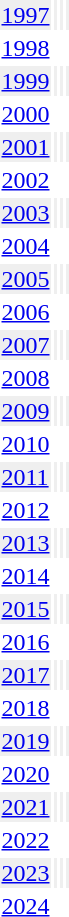<table>
<tr bgcolor="#EFEFEF">
<td><a href='#'>1997</a></td>
<td></td>
<td></td>
<td></td>
</tr>
<tr>
<td><a href='#'>1998</a></td>
<td></td>
<td></td>
<td></td>
</tr>
<tr bgcolor="#EFEFEF">
<td><a href='#'>1999</a></td>
<td></td>
<td></td>
<td></td>
</tr>
<tr>
<td><a href='#'>2000</a></td>
<td></td>
<td></td>
<td></td>
</tr>
<tr bgcolor="#EFEFEF">
<td><a href='#'>2001</a></td>
<td></td>
<td></td>
<td></td>
</tr>
<tr>
<td><a href='#'>2002</a></td>
<td></td>
<td></td>
<td></td>
</tr>
<tr bgcolor="#EFEFEF">
<td><a href='#'>2003</a></td>
<td></td>
<td></td>
<td></td>
</tr>
<tr>
<td><a href='#'>2004</a></td>
<td></td>
<td></td>
<td></td>
</tr>
<tr bgcolor="#EFEFEF">
<td><a href='#'>2005</a></td>
<td></td>
<td></td>
<td></td>
</tr>
<tr>
<td><a href='#'>2006</a></td>
<td></td>
<td></td>
<td></td>
</tr>
<tr bgcolor="#EFEFEF">
<td><a href='#'>2007</a></td>
<td></td>
<td></td>
<td></td>
</tr>
<tr>
<td><a href='#'>2008</a></td>
<td></td>
<td></td>
<td></td>
</tr>
<tr bgcolor="#EFEFEF">
<td><a href='#'>2009</a></td>
<td></td>
<td></td>
<td></td>
</tr>
<tr>
<td><a href='#'>2010</a></td>
<td></td>
<td></td>
<td></td>
</tr>
<tr bgcolor="#EFEFEF">
<td><a href='#'>2011</a></td>
<td></td>
<td></td>
<td></td>
</tr>
<tr>
<td><a href='#'>2012</a></td>
<td></td>
<td></td>
<td></td>
</tr>
<tr bgcolor="#EFEFEF">
<td><a href='#'>2013</a></td>
<td></td>
<td></td>
<td></td>
</tr>
<tr>
<td><a href='#'>2014</a></td>
<td></td>
<td></td>
<td></td>
</tr>
<tr bgcolor="#EFEFEF">
<td><a href='#'>2015</a></td>
<td></td>
<td></td>
<td></td>
</tr>
<tr>
<td><a href='#'>2016</a></td>
<td></td>
<td></td>
<td></td>
</tr>
<tr bgcolor="#EFEFEF">
<td><a href='#'>2017</a></td>
<td></td>
<td></td>
<td></td>
</tr>
<tr>
<td><a href='#'>2018</a></td>
<td></td>
<td></td>
<td></td>
</tr>
<tr bgcolor="#EFEFEF">
<td><a href='#'>2019</a></td>
<td></td>
<td></td>
<td></td>
</tr>
<tr>
<td><a href='#'>2020</a></td>
<td></td>
<td></td>
<td></td>
</tr>
<tr bgcolor="#EFEFEF">
<td><a href='#'>2021</a></td>
<td></td>
<td></td>
<td></td>
</tr>
<tr>
<td><a href='#'>2022</a></td>
<td></td>
<td></td>
<td></td>
</tr>
<tr bgcolor="#EFEFEF">
<td><a href='#'>2023</a></td>
<td></td>
<td></td>
<td></td>
</tr>
<tr>
<td><a href='#'>2024</a></td>
<td></td>
<td></td>
<td></td>
</tr>
</table>
